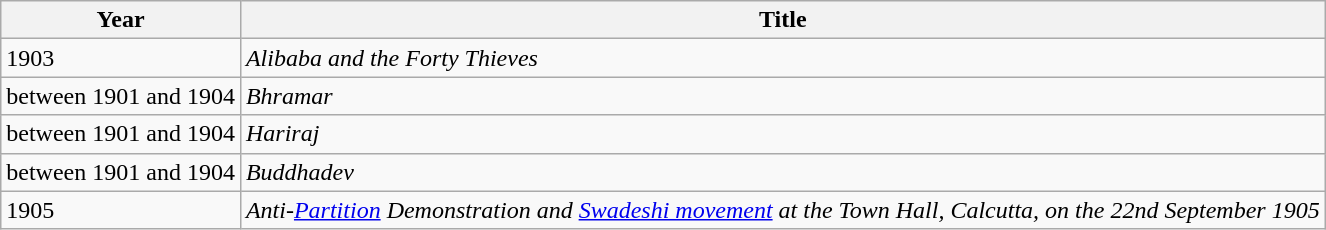<table class="wikitable">
<tr>
<th>Year</th>
<th>Title</th>
</tr>
<tr>
<td>1903</td>
<td><em>Alibaba and the Forty Thieves</em></td>
</tr>
<tr>
<td>between 1901 and 1904</td>
<td><em>Bhramar</em></td>
</tr>
<tr>
<td>between 1901 and 1904</td>
<td><em>Hariraj</em></td>
</tr>
<tr>
<td>between 1901 and 1904</td>
<td><em>Buddhadev</em></td>
</tr>
<tr>
<td>1905</td>
<td><em>Anti-<a href='#'>Partition</a> Demonstration and <a href='#'>Swadeshi movement</a> at the Town Hall, Calcutta, on the 22nd September 1905</em></td>
</tr>
</table>
